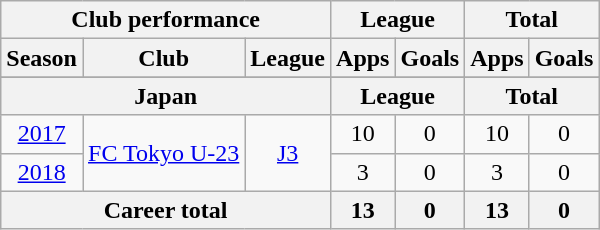<table class="wikitable" style="text-align:center">
<tr>
<th colspan=3>Club performance</th>
<th colspan=2>League</th>
<th colspan=2>Total</th>
</tr>
<tr>
<th>Season</th>
<th>Club</th>
<th>League</th>
<th>Apps</th>
<th>Goals</th>
<th>Apps</th>
<th>Goals</th>
</tr>
<tr>
</tr>
<tr>
<th colspan=3>Japan</th>
<th colspan=2>League</th>
<th colspan=2>Total</th>
</tr>
<tr>
<td><a href='#'>2017</a></td>
<td rowspan=2><a href='#'>FC Tokyo U-23</a></td>
<td rowspan=2><a href='#'>J3</a></td>
<td>10</td>
<td>0</td>
<td>10</td>
<td>0</td>
</tr>
<tr>
<td><a href='#'>2018</a></td>
<td>3</td>
<td>0</td>
<td>3</td>
<td>0</td>
</tr>
<tr>
<th colspan=3>Career total</th>
<th>13</th>
<th>0</th>
<th>13</th>
<th>0</th>
</tr>
</table>
